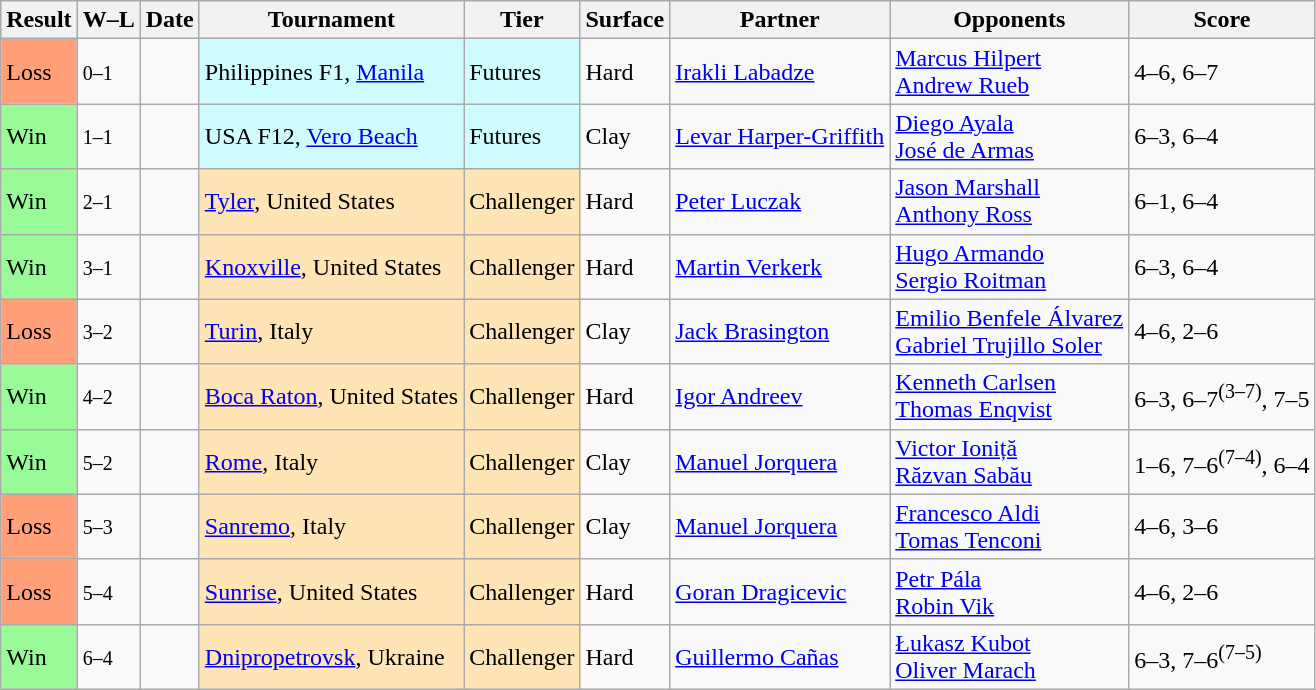<table class="sortable wikitable">
<tr>
<th>Result</th>
<th class="unsortable">W–L</th>
<th>Date</th>
<th>Tournament</th>
<th>Tier</th>
<th>Surface</th>
<th>Partner</th>
<th>Opponents</th>
<th class="unsortable">Score</th>
</tr>
<tr>
<td style="background:#ffa07a;">Loss</td>
<td><small>0–1</small></td>
<td></td>
<td style="background:#cffcff;">Philippines F1, <a href='#'>Manila</a></td>
<td style="background:#cffcff;">Futures</td>
<td>Hard</td>
<td> <a href='#'>Irakli Labadze</a></td>
<td> <a href='#'>Marcus Hilpert</a> <br>  <a href='#'>Andrew Rueb</a></td>
<td>4–6, 6–7</td>
</tr>
<tr>
<td style="background:#98fb98;">Win</td>
<td><small>1–1</small></td>
<td></td>
<td style="background:#cffcff;">USA F12, <a href='#'>Vero Beach</a></td>
<td style="background:#cffcff;">Futures</td>
<td>Clay</td>
<td> <a href='#'>Levar Harper-Griffith</a></td>
<td> <a href='#'>Diego Ayala</a> <br>  <a href='#'>José de Armas</a></td>
<td>6–3, 6–4</td>
</tr>
<tr>
<td style="background:#98fb98;">Win</td>
<td><small>2–1</small></td>
<td></td>
<td style="background:moccasin;"><a href='#'>Tyler</a>, United States</td>
<td style="background:moccasin;">Challenger</td>
<td>Hard</td>
<td> <a href='#'>Peter Luczak</a></td>
<td> <a href='#'>Jason Marshall</a> <br>  <a href='#'>Anthony Ross</a></td>
<td>6–1, 6–4</td>
</tr>
<tr>
<td style="background:#98fb98;">Win</td>
<td><small>3–1</small></td>
<td></td>
<td style="background:moccasin;"><a href='#'>Knoxville</a>, United States</td>
<td style="background:moccasin;">Challenger</td>
<td>Hard</td>
<td> <a href='#'>Martin Verkerk</a></td>
<td> <a href='#'>Hugo Armando</a> <br>  <a href='#'>Sergio Roitman</a></td>
<td>6–3, 6–4</td>
</tr>
<tr>
<td style="background:#ffa07a;">Loss</td>
<td><small>3–2</small></td>
<td></td>
<td style="background:moccasin;"><a href='#'>Turin</a>, Italy</td>
<td style="background:moccasin;">Challenger</td>
<td>Clay</td>
<td> <a href='#'>Jack Brasington</a></td>
<td> <a href='#'>Emilio Benfele Álvarez</a> <br>  <a href='#'>Gabriel Trujillo Soler</a></td>
<td>4–6, 2–6</td>
</tr>
<tr>
<td style="background:#98fb98;">Win</td>
<td><small>4–2</small></td>
<td></td>
<td style="background:moccasin;"><a href='#'>Boca Raton</a>, United States</td>
<td style="background:moccasin;">Challenger</td>
<td>Hard</td>
<td> <a href='#'>Igor Andreev</a></td>
<td> <a href='#'>Kenneth Carlsen</a> <br>  <a href='#'>Thomas Enqvist</a></td>
<td>6–3, 6–7<sup>(3–7)</sup>, 7–5</td>
</tr>
<tr>
<td style="background:#98fb98;">Win</td>
<td><small>5–2</small></td>
<td></td>
<td style="background:moccasin;"><a href='#'>Rome</a>, Italy</td>
<td style="background:moccasin;">Challenger</td>
<td>Clay</td>
<td> <a href='#'>Manuel Jorquera</a></td>
<td> <a href='#'>Victor Ioniță</a> <br>  <a href='#'>Răzvan Sabău</a></td>
<td>1–6, 7–6<sup>(7–4)</sup>, 6–4</td>
</tr>
<tr>
<td style="background:#ffa07a;">Loss</td>
<td><small>5–3</small></td>
<td></td>
<td style="background:moccasin;"><a href='#'>Sanremo</a>, Italy</td>
<td style="background:moccasin;">Challenger</td>
<td>Clay</td>
<td> <a href='#'>Manuel Jorquera</a></td>
<td> <a href='#'>Francesco Aldi</a> <br>  <a href='#'>Tomas Tenconi</a></td>
<td>4–6, 3–6</td>
</tr>
<tr>
<td style="background:#ffa07a;">Loss</td>
<td><small>5–4</small></td>
<td></td>
<td style="background:moccasin;"><a href='#'>Sunrise</a>, United States</td>
<td style="background:moccasin;">Challenger</td>
<td>Hard</td>
<td> <a href='#'>Goran Dragicevic</a></td>
<td> <a href='#'>Petr Pála</a> <br>  <a href='#'>Robin Vik</a></td>
<td>4–6, 2–6</td>
</tr>
<tr>
<td style="background:#98fb98;">Win</td>
<td><small>6–4</small></td>
<td></td>
<td style="background:moccasin;"><a href='#'>Dnipropetrovsk</a>, Ukraine</td>
<td style="background:moccasin;">Challenger</td>
<td>Hard</td>
<td> <a href='#'>Guillermo Cañas</a></td>
<td> <a href='#'>Łukasz Kubot</a> <br>  <a href='#'>Oliver Marach</a></td>
<td>6–3, 7–6<sup>(7–5)</sup></td>
</tr>
</table>
